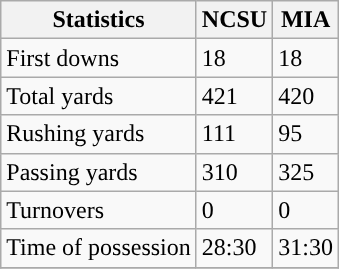<table class="wikitable">
<tr>
<th>Statistics</th>
<th>NCSU</th>
<th>MIA</th>
</tr>
<tr>
<td>First downs</td>
<td>18</td>
<td>18</td>
</tr>
<tr>
<td>Total yards</td>
<td>421</td>
<td>420</td>
</tr>
<tr>
<td>Rushing yards</td>
<td>111</td>
<td>95</td>
</tr>
<tr>
<td>Passing yards</td>
<td>310</td>
<td>325</td>
</tr>
<tr>
<td>Turnovers</td>
<td>0</td>
<td>0</td>
</tr>
<tr>
<td>Time of possession</td>
<td>28:30</td>
<td>31:30</td>
</tr>
<tr>
</tr>
</table>
